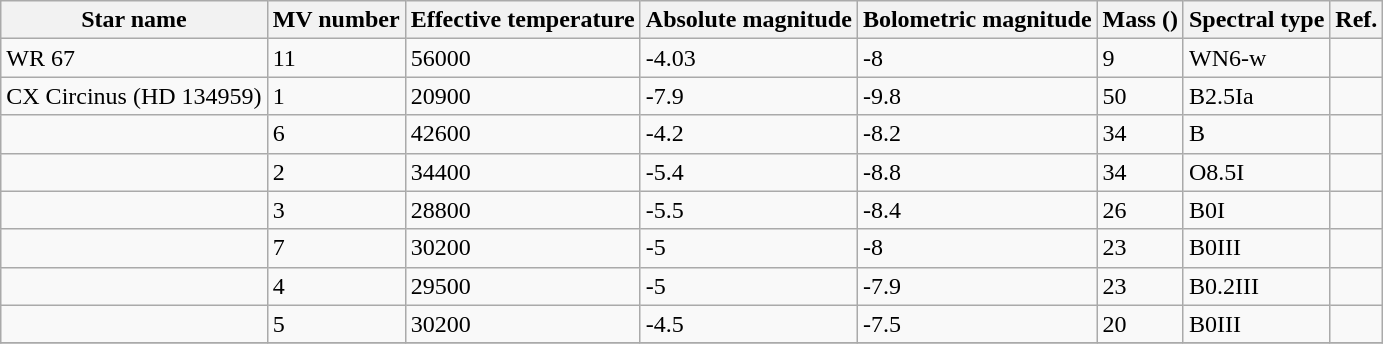<table class="wikitable sortable">
<tr>
<th>Star name</th>
<th>MV number</th>
<th>Effective temperature</th>
<th>Absolute magnitude</th>
<th>Bolometric magnitude</th>
<th>Mass ()</th>
<th>Spectral type</th>
<th>Ref.</th>
</tr>
<tr>
<td>WR 67</td>
<td>11</td>
<td>56000</td>
<td>-4.03</td>
<td>-8</td>
<td>9</td>
<td>WN6-w</td>
<td></td>
</tr>
<tr>
<td>CX Circinus (HD 134959)</td>
<td>1</td>
<td>20900</td>
<td>-7.9</td>
<td>-9.8</td>
<td>50</td>
<td>B2.5Ia</td>
<td></td>
</tr>
<tr>
<td></td>
<td>6</td>
<td>42600</td>
<td>-4.2</td>
<td>-8.2</td>
<td>34</td>
<td>B</td>
<td></td>
</tr>
<tr>
<td></td>
<td>2</td>
<td>34400</td>
<td>-5.4</td>
<td>-8.8</td>
<td>34</td>
<td>O8.5I</td>
<td></td>
</tr>
<tr>
<td></td>
<td>3</td>
<td>28800</td>
<td>-5.5</td>
<td>-8.4</td>
<td>26</td>
<td>B0I</td>
<td></td>
</tr>
<tr>
<td></td>
<td>7</td>
<td>30200</td>
<td>-5</td>
<td>-8</td>
<td>23</td>
<td>B0III</td>
<td></td>
</tr>
<tr>
<td></td>
<td>4</td>
<td>29500</td>
<td>-5</td>
<td>-7.9</td>
<td>23</td>
<td>B0.2III</td>
<td></td>
</tr>
<tr>
<td></td>
<td>5</td>
<td>30200</td>
<td>-4.5</td>
<td>-7.5</td>
<td>20</td>
<td>B0III</td>
<td></td>
</tr>
<tr>
</tr>
</table>
